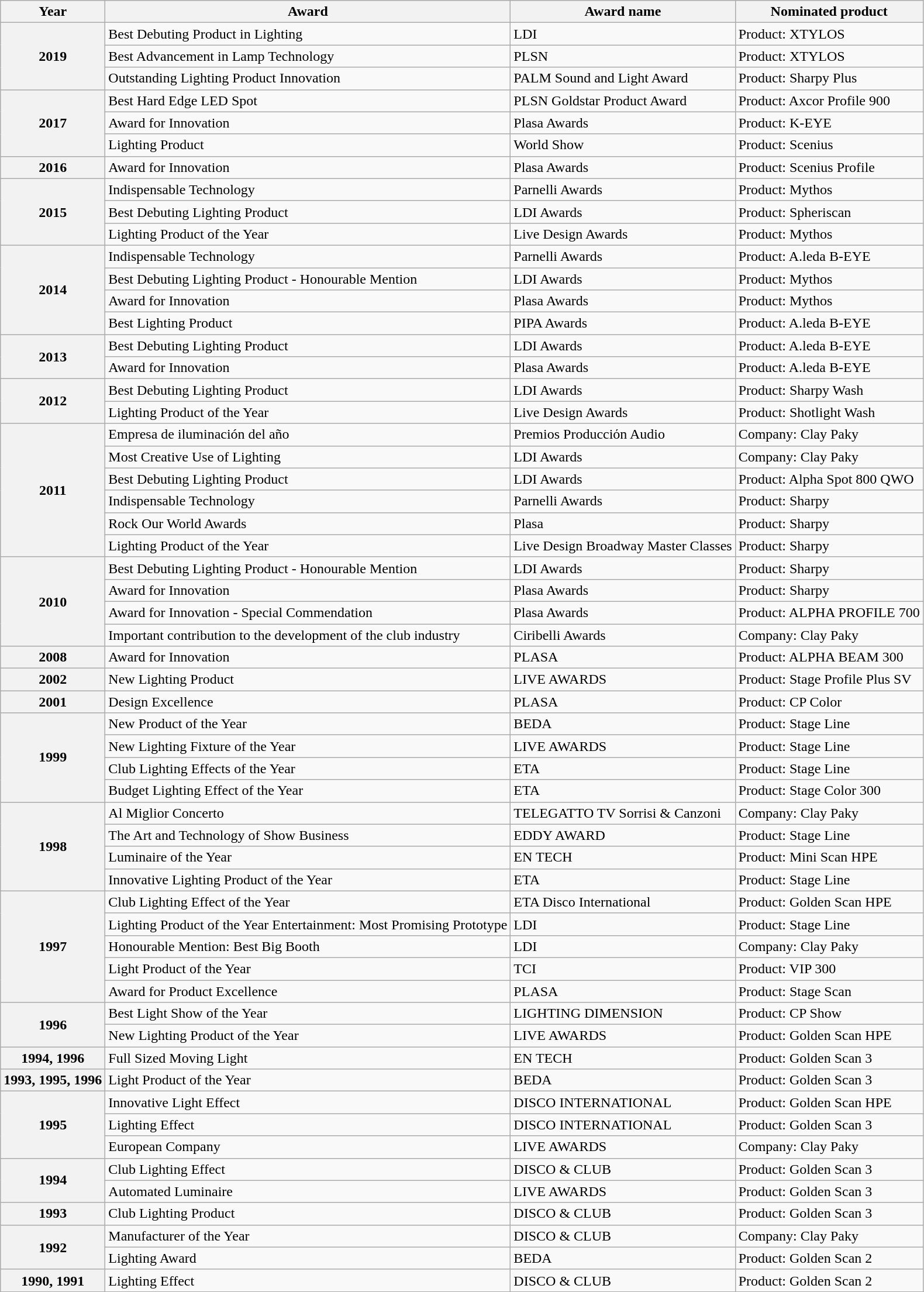<table class="wikitable sortable plainrowheaders">
<tr>
<th>Year</th>
<th>Award</th>
<th>Award name</th>
<th>Nominated product</th>
</tr>
<tr>
<th rowspan="3">2019</th>
<td>Best Debuting Product in Lighting</td>
<td>LDI</td>
<td>Product: XTYLOS</td>
</tr>
<tr>
<td>Best Advancement in Lamp Technology</td>
<td>PLSN</td>
<td>Product: XTYLOS</td>
</tr>
<tr>
<td>Outstanding Lighting Product Innovation</td>
<td>PALM Sound and Light Award</td>
<td>Product: Sharpy Plus</td>
</tr>
<tr>
<th rowspan="3">2017</th>
<td>Best Hard Edge LED Spot</td>
<td>PLSN Goldstar Product Award</td>
<td>Product: Axcor Profile 900</td>
</tr>
<tr>
<td>Award for Innovation</td>
<td>Plasa Awards</td>
<td>Product: K-EYE</td>
</tr>
<tr>
<td>Lighting Product</td>
<td>World Show</td>
<td>Product: Scenius</td>
</tr>
<tr>
<th><strong>2016</strong></th>
<td>Award for Innovation</td>
<td>Plasa Awards</td>
<td>Product: Scenius Profile</td>
</tr>
<tr>
<th rowspan="3" scope="row">2015</th>
<td>Indispensable Technology</td>
<td>Parnelli Awards</td>
<td>Product: Mythos</td>
</tr>
<tr>
<td>Best Debuting Lighting Product</td>
<td>LDI Awards</td>
<td>Product: Spheriscan</td>
</tr>
<tr>
<td>Lighting Product of the Year</td>
<td>Live Design Awards</td>
<td>Product: Mythos</td>
</tr>
<tr>
<th rowspan="4" scope="row">2014</th>
<td>Indispensable Technology</td>
<td>Parnelli Awards</td>
<td>Product: A.leda B-EYE</td>
</tr>
<tr>
<td>Best Debuting Lighting Product - Honourable Mention</td>
<td>LDI Awards</td>
<td>Product: Mythos</td>
</tr>
<tr>
<td>Award for Innovation</td>
<td>Plasa Awards</td>
<td>Product: Mythos</td>
</tr>
<tr>
<td>Best Lighting Product</td>
<td>PIPA Awards</td>
<td>Product: A.leda B-EYE</td>
</tr>
<tr>
<th rowspan="2" scope="row">2013</th>
<td>Best Debuting Lighting Product</td>
<td>LDI Awards</td>
<td>Product: A.leda B-EYE</td>
</tr>
<tr>
<td>Award for Innovation</td>
<td>Plasa Awards</td>
<td>Product: A.leda B-EYE</td>
</tr>
<tr>
<th rowspan="2" scope="row">2012</th>
<td>Best Debuting Lighting Product</td>
<td>LDI Awards</td>
<td>Product: Sharpy Wash</td>
</tr>
<tr>
<td>Lighting Product of the Year</td>
<td>Live Design Awards</td>
<td>Product: Shotlight Wash</td>
</tr>
<tr>
<th rowspan="6" scope="row">2011</th>
<td>Empresa de iluminación del año</td>
<td>Premios Producciόn Audio</td>
<td>Company: Clay Paky</td>
</tr>
<tr>
<td>Most Creative Use of Lighting</td>
<td>LDI Awards</td>
<td>Company: Clay Paky</td>
</tr>
<tr>
<td>Best Debuting Lighting Product</td>
<td>LDI Awards</td>
<td>Product: Alpha Spot 800 QWO</td>
</tr>
<tr>
<td>Indispensable Technology</td>
<td>Parnelli Awards</td>
<td>Product: Sharpy</td>
</tr>
<tr>
<td>Rock Our World Awards</td>
<td>Plasa</td>
<td>Product: Sharpy</td>
</tr>
<tr>
<td>Lighting Product of the Year</td>
<td>Live Design Broadway Master Classes</td>
<td>Product: Sharpy</td>
</tr>
<tr>
<th rowspan="4" scope="row">2010</th>
<td>Best Debuting Lighting Product - Honourable Mention</td>
<td>LDI Awards</td>
<td>Product: Sharpy</td>
</tr>
<tr>
<td>Award for Innovation</td>
<td>Plasa Awards</td>
<td>Product: Sharpy</td>
</tr>
<tr>
<td>Award for Innovation - Special Commendation</td>
<td>Plasa Awards</td>
<td>Product: ALPHA PROFILE 700</td>
</tr>
<tr>
<td>Important contribution to the development of the club industry</td>
<td>Ciribelli Awards</td>
<td>Company: Clay Paky</td>
</tr>
<tr>
<th scope="row">2008</th>
<td>Award for Innovation</td>
<td>PLASA</td>
<td>Product: ALPHA BEAM 300</td>
</tr>
<tr>
<th scope="row">2002</th>
<td>New Lighting Product</td>
<td>LIVE AWARDS</td>
<td>Product: Stage Profile Plus SV</td>
</tr>
<tr>
<th scope="row">2001</th>
<td>Design Excellence</td>
<td>PLASA</td>
<td>Product: CP Color</td>
</tr>
<tr>
<th rowspan="4" scope="row">1999</th>
<td>New Product of the Year</td>
<td>BEDA</td>
<td>Product: Stage Line</td>
</tr>
<tr>
<td>New Lighting Fixture of the Year</td>
<td>LIVE AWARDS</td>
<td>Product: Stage Line</td>
</tr>
<tr>
<td>Club Lighting Effects of the Year</td>
<td>ETA</td>
<td>Product: Stage Line</td>
</tr>
<tr>
<td>Budget Lighting Effect of the Year</td>
<td>ETA</td>
<td>Product: Stage Color 300</td>
</tr>
<tr>
<th rowspan="4" scope="row">1998</th>
<td>Al Miglior Concerto</td>
<td>TELEGATTO TV Sorrisi & Canzoni</td>
<td>Company: Clay Paky</td>
</tr>
<tr>
<td>The Art and Technology of Show Business</td>
<td>EDDY AWARD</td>
<td>Product: Stage Line</td>
</tr>
<tr>
<td>Luminaire of the Year</td>
<td>EN TECH</td>
<td>Product: Mini Scan HPE</td>
</tr>
<tr>
<td>Innovative Lighting Product of the Year</td>
<td>ETA</td>
<td>Product: Stage Line</td>
</tr>
<tr>
<th rowspan="5" scope="row">1997</th>
<td>Club Lighting Effect of the Year</td>
<td>ETA Disco International</td>
<td>Product: Golden Scan HPE</td>
</tr>
<tr>
<td>Lighting Product of the Year Entertainment: Most Promising Prototype</td>
<td>LDI</td>
<td>Product: Stage Line</td>
</tr>
<tr>
<td>Honourable Mention: Best Big Booth</td>
<td>LDI</td>
<td>Company: Clay Paky</td>
</tr>
<tr>
<td>Light Product of the Year</td>
<td>TCI</td>
<td>Product: VIP 300</td>
</tr>
<tr>
<td>Award for Product Excellence</td>
<td>PLASA</td>
<td>Product: Stage Scan</td>
</tr>
<tr>
<th rowspan="2" scope="row">1996</th>
<td>Best Light Show of the Year</td>
<td>LIGHTING DIMENSION</td>
<td>Product: CP Show</td>
</tr>
<tr>
<td>New Lighting Product of the Year</td>
<td>LIVE AWARDS</td>
<td>Product: Golden Scan HPE</td>
</tr>
<tr>
<th scope="row">1994, 1996</th>
<td>Full Sized Moving Light</td>
<td>EN TECH</td>
<td>Product: Golden Scan 3</td>
</tr>
<tr>
<th scope="row">1993, 1995, 1996</th>
<td>Light Product of the Year</td>
<td>BEDA</td>
<td>Product: Golden Scan 3</td>
</tr>
<tr>
<th rowspan="3" scope="row">1995</th>
<td>Innovative Light Effect</td>
<td>DISCO INTERNATIONAL</td>
<td>Product: Golden Scan HPE</td>
</tr>
<tr>
<td>Lighting Effect</td>
<td>DISCO INTERNATIONAL</td>
<td>Product: Golden Scan 3</td>
</tr>
<tr>
<td>European Company</td>
<td>LIVE AWARDS</td>
<td>Company: Clay Paky</td>
</tr>
<tr>
<th rowspan="2" scope="row">1994</th>
<td>Club Lighting Effect</td>
<td>DISCO & CLUB</td>
<td>Product: Golden Scan 3</td>
</tr>
<tr>
<td>Automated Luminaire</td>
<td>LIVE AWARDS</td>
<td>Product: Golden Scan 3</td>
</tr>
<tr>
<th scope="row">1993</th>
<td>Club Lighting Product</td>
<td>DISCO & CLUB</td>
<td>Product: Golden Scan 3</td>
</tr>
<tr>
<th rowspan="2" scope="row">1992</th>
<td>Manufacturer of the Year</td>
<td>DISCO & CLUB</td>
<td>Company: Clay Paky</td>
</tr>
<tr>
<td>Lighting Award</td>
<td>BEDA</td>
<td>Product: Golden Scan 2</td>
</tr>
<tr>
<th scope="row">1990, 1991</th>
<td>Lighting Effect</td>
<td>DISCO & CLUB</td>
<td>Product: Golden Scan 2</td>
</tr>
<tr>
</tr>
</table>
